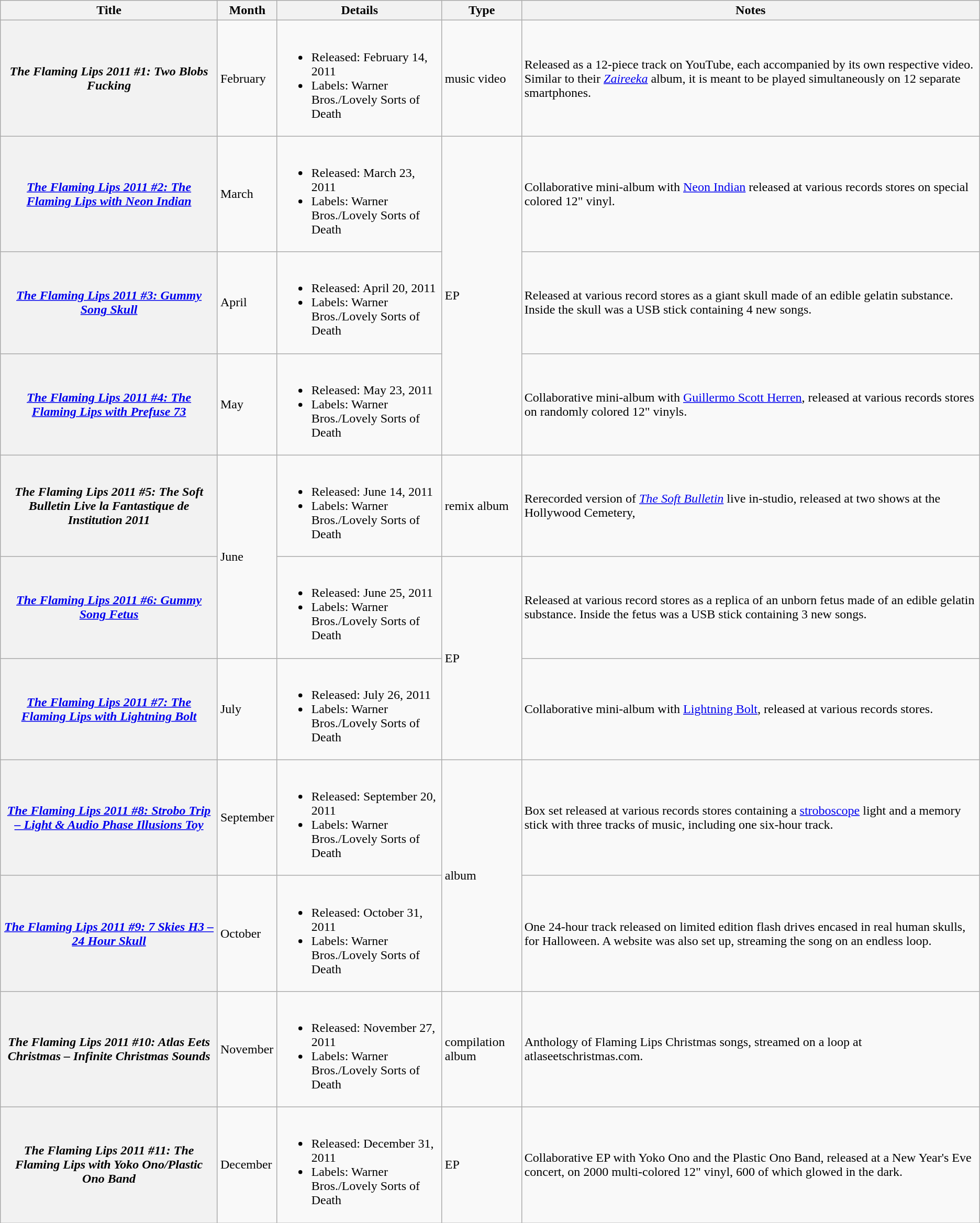<table class="wikitable plainrowheaders">
<tr>
<th>Title</th>
<th>Month</th>
<th>Details</th>
<th>Type</th>
<th>Notes</th>
</tr>
<tr>
<th scope="row"><em>The Flaming Lips 2011 #1: Two Blobs Fucking</em></th>
<td>February</td>
<td><br><ul><li>Released: February 14, 2011</li><li>Labels: Warner Bros./Lovely Sorts of Death</li></ul></td>
<td>music video</td>
<td>Released as a 12-piece track on YouTube, each accompanied by its own respective video. Similar to their <em><a href='#'>Zaireeka</a></em> album, it is meant to be played simultaneously on 12 separate smartphones.</td>
</tr>
<tr>
<th scope="row"><em><a href='#'>The Flaming Lips 2011 #2: The Flaming Lips with Neon Indian</a></em></th>
<td>March</td>
<td><br><ul><li>Released: March 23, 2011</li><li>Labels: Warner Bros./Lovely Sorts of Death</li></ul></td>
<td rowspan="3">EP</td>
<td>Collaborative mini-album with <a href='#'>Neon Indian</a> released at various records stores on special colored 12" vinyl.</td>
</tr>
<tr>
<th scope="row"><em><a href='#'>The Flaming Lips 2011 #3: Gummy Song Skull</a></em></th>
<td>April</td>
<td><br><ul><li>Released: April 20, 2011</li><li>Labels: Warner Bros./Lovely Sorts of Death</li></ul></td>
<td>Released at various record stores as a giant skull made of an edible gelatin substance. Inside the skull was a USB stick containing 4 new songs.</td>
</tr>
<tr>
<th scope="row"><em><a href='#'>The Flaming Lips 2011 #4: The Flaming Lips with Prefuse 73</a></em></th>
<td>May</td>
<td><br><ul><li>Released: May 23, 2011</li><li>Labels: Warner Bros./Lovely Sorts of Death</li></ul></td>
<td>Collaborative mini-album with <a href='#'>Guillermo Scott Herren</a>, released at various records stores on randomly colored 12" vinyls.</td>
</tr>
<tr>
<th scope="row"><em>The Flaming Lips 2011 #5: The Soft Bulletin Live la Fantastique de Institution 2011</em></th>
<td rowspan="2">June</td>
<td><br><ul><li>Released: June 14, 2011</li><li>Labels: Warner Bros./Lovely Sorts of Death</li></ul></td>
<td>remix album</td>
<td>Rerecorded version of <em><a href='#'>The Soft Bulletin</a></em> live in-studio, released at two shows at the Hollywood Cemetery,</td>
</tr>
<tr>
<th scope="row"><em><a href='#'>The Flaming Lips 2011 #6: Gummy Song Fetus</a></em></th>
<td><br><ul><li>Released: June 25, 2011</li><li>Labels: Warner Bros./Lovely Sorts of Death</li></ul></td>
<td rowspan="2">EP</td>
<td>Released at various record stores as a replica of an unborn fetus made of an edible gelatin substance. Inside the fetus was a USB stick containing 3 new songs.</td>
</tr>
<tr>
<th scope="row"><em><a href='#'>The Flaming Lips 2011 #7: The Flaming Lips with Lightning Bolt</a></em></th>
<td>July</td>
<td><br><ul><li>Released: July 26, 2011</li><li>Labels: Warner Bros./Lovely Sorts of Death</li></ul></td>
<td>Collaborative mini-album with  <a href='#'>Lightning Bolt</a>, released at various records stores.</td>
</tr>
<tr>
<th scope="row"><em><a href='#'>The Flaming Lips 2011 #8: Strobo Trip – Light & Audio Phase Illusions Toy</a></em></th>
<td>September</td>
<td><br><ul><li>Released: September 20, 2011</li><li>Labels: Warner Bros./Lovely Sorts of Death</li></ul></td>
<td rowspan="2">album</td>
<td>Box set released at various records stores containing a <a href='#'>stroboscope</a> light and a memory stick with three tracks of music, including one six-hour track.</td>
</tr>
<tr>
<th scope="row"><em><a href='#'>The Flaming Lips 2011 #9: 7 Skies H3 – 24 Hour Skull</a></em></th>
<td>October</td>
<td><br><ul><li>Released: October 31, 2011</li><li>Labels: Warner Bros./Lovely Sorts of Death</li></ul></td>
<td>One 24-hour track released on limited edition flash drives encased in real human skulls, for Halloween. A website was also set up, streaming the song on an endless loop.</td>
</tr>
<tr>
<th scope="row"><em>The Flaming Lips 2011 #10: Atlas Eets Christmas – Infinite Christmas Sounds</em></th>
<td>November</td>
<td><br><ul><li>Released: November 27, 2011</li><li>Labels: Warner Bros./Lovely Sorts of Death</li></ul></td>
<td>compilation album</td>
<td>Anthology of Flaming Lips Christmas songs, streamed on a loop at atlaseetschristmas.com.</td>
</tr>
<tr>
<th scope="row"><em>The Flaming Lips 2011 #11: The Flaming Lips with Yoko Ono/Plastic Ono Band</em></th>
<td>December</td>
<td><br><ul><li>Released: December 31, 2011</li><li>Labels: Warner Bros./Lovely Sorts of Death</li></ul></td>
<td>EP</td>
<td>Collaborative EP with Yoko Ono and the Plastic Ono Band, released at a New Year's Eve concert, on 2000 multi-colored 12" vinyl, 600 of which glowed in the dark.</td>
</tr>
</table>
